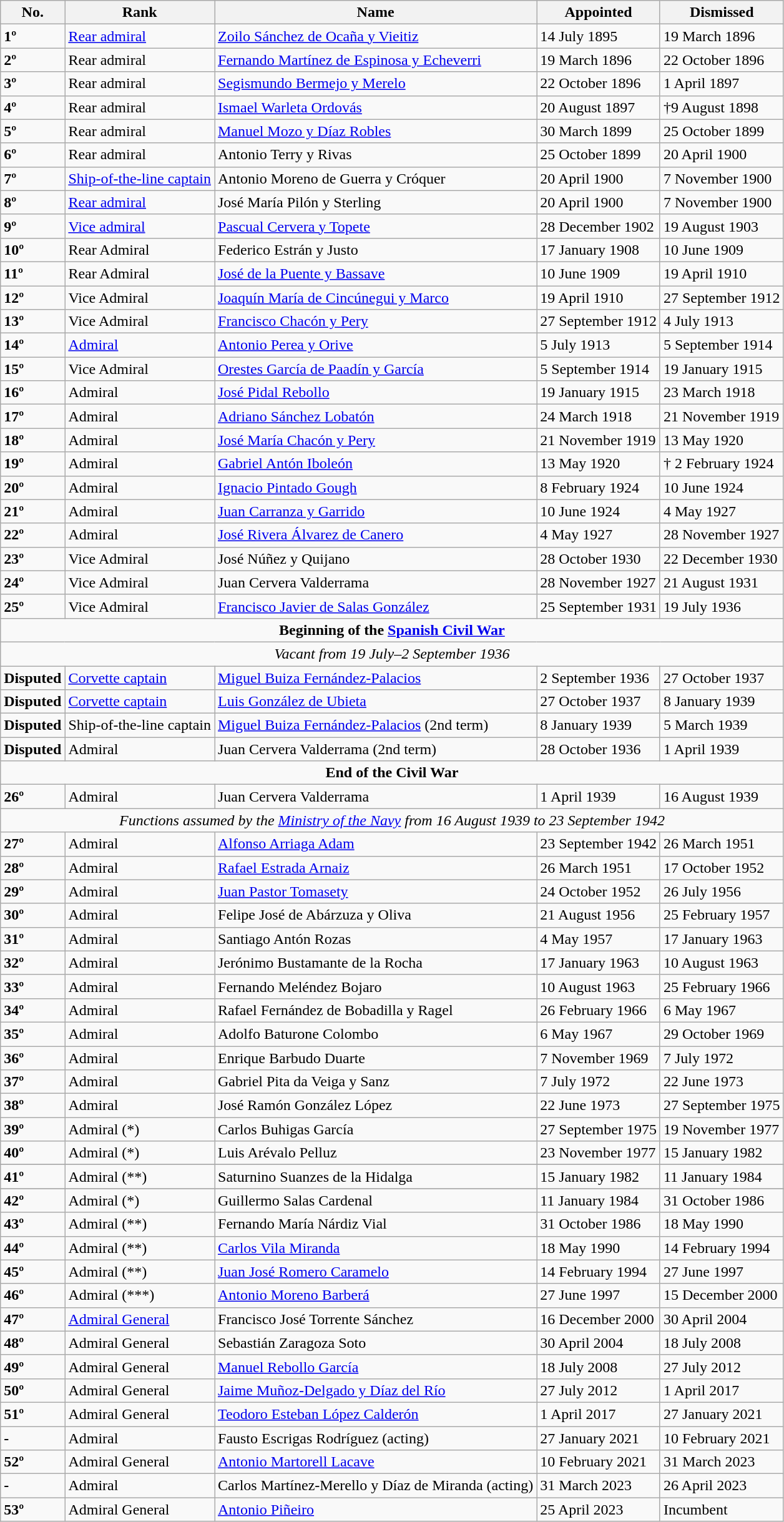<table class="wikitable">
<tr>
<th>No.</th>
<th>Rank</th>
<th>Name</th>
<th>Appointed</th>
<th>Dismissed</th>
</tr>
<tr>
<td><strong>1º</strong></td>
<td><a href='#'>Rear admiral</a></td>
<td><a href='#'>Zoilo Sánchez de Ocaña y Vieitiz</a></td>
<td>14 July 1895</td>
<td>19 March 1896</td>
</tr>
<tr>
<td><strong>2º</strong></td>
<td>Rear admiral</td>
<td><a href='#'>Fernando Martínez de Espinosa y Echeverri</a></td>
<td>19 March 1896</td>
<td>22 October 1896</td>
</tr>
<tr>
<td><strong>3º</strong></td>
<td>Rear admiral</td>
<td><a href='#'>Segismundo Bermejo y Merelo</a></td>
<td>22 October 1896</td>
<td>1 April 1897</td>
</tr>
<tr>
<td><strong>4º</strong></td>
<td>Rear admiral</td>
<td><a href='#'>Ismael Warleta Ordovás</a></td>
<td>20 August 1897</td>
<td>†9 August 1898</td>
</tr>
<tr>
<td><strong>5º</strong></td>
<td>Rear admiral</td>
<td><a href='#'>Manuel Mozo y Díaz Robles</a></td>
<td>30 March 1899</td>
<td>25 October 1899</td>
</tr>
<tr>
<td><strong>6º</strong></td>
<td>Rear admiral</td>
<td>Antonio Terry y Rivas</td>
<td>25 October 1899</td>
<td>20 April 1900</td>
</tr>
<tr>
<td><strong>7º</strong></td>
<td><a href='#'>Ship-of-the-line captain</a></td>
<td>Antonio Moreno de Guerra y Cróquer</td>
<td>20 April 1900</td>
<td>7 November 1900</td>
</tr>
<tr>
<td><strong>8º</strong></td>
<td><a href='#'>Rear admiral</a></td>
<td>José María Pilón y Sterling</td>
<td>20 April 1900</td>
<td>7 November 1900</td>
</tr>
<tr>
<td><strong>9º</strong></td>
<td><a href='#'>Vice admiral</a></td>
<td><a href='#'>Pascual Cervera y Topete</a></td>
<td>28 December 1902</td>
<td>19 August 1903</td>
</tr>
<tr>
<td><strong>10º</strong></td>
<td>Rear Admiral</td>
<td>Federico Estrán y Justo</td>
<td>17 January 1908</td>
<td>10 June 1909</td>
</tr>
<tr>
<td><strong>11º</strong></td>
<td>Rear Admiral</td>
<td><a href='#'>José de la Puente y Bassave</a></td>
<td>10 June 1909</td>
<td>19 April 1910</td>
</tr>
<tr>
<td><strong>12º</strong></td>
<td>Vice Admiral</td>
<td><a href='#'>Joaquín María de Cincúnegui y Marco</a></td>
<td>19 April 1910</td>
<td>27 September 1912</td>
</tr>
<tr>
<td><strong>13º</strong></td>
<td>Vice Admiral</td>
<td><a href='#'>Francisco Chacón y Pery</a></td>
<td>27 September 1912</td>
<td>4 July 1913</td>
</tr>
<tr>
<td><strong>14º</strong></td>
<td><a href='#'>Admiral</a></td>
<td><a href='#'>Antonio Perea y Orive</a></td>
<td>5 July 1913</td>
<td>5 September 1914</td>
</tr>
<tr>
<td><strong>15º</strong></td>
<td>Vice Admiral</td>
<td><a href='#'>Orestes García de Paadín y García</a></td>
<td>5 September 1914</td>
<td>19 January 1915</td>
</tr>
<tr>
<td><strong>16º</strong></td>
<td>Admiral</td>
<td><a href='#'>José Pidal Rebollo</a></td>
<td>19 January 1915</td>
<td>23 March 1918</td>
</tr>
<tr>
<td><strong>17º</strong></td>
<td>Admiral</td>
<td><a href='#'>Adriano Sánchez Lobatón</a></td>
<td>24 March 1918</td>
<td>21 November 1919</td>
</tr>
<tr>
<td><strong>18º</strong></td>
<td>Admiral</td>
<td><a href='#'>José María Chacón y Pery</a></td>
<td>21 November 1919</td>
<td>13 May 1920</td>
</tr>
<tr>
<td><strong>19º</strong></td>
<td>Admiral</td>
<td><a href='#'>Gabriel Antón Iboleón</a></td>
<td>13 May 1920</td>
<td>† 2 February 1924</td>
</tr>
<tr>
<td><strong>20º</strong></td>
<td>Admiral</td>
<td><a href='#'>Ignacio Pintado Gough</a></td>
<td>8 February 1924</td>
<td>10 June 1924</td>
</tr>
<tr>
<td><strong>21º</strong></td>
<td>Admiral</td>
<td><a href='#'>Juan Carranza y Garrido</a></td>
<td>10 June 1924</td>
<td>4 May 1927</td>
</tr>
<tr>
<td><strong>22º</strong></td>
<td>Admiral</td>
<td><a href='#'>José Rivera Álvarez de Canero</a></td>
<td>4 May 1927</td>
<td>28 November 1927</td>
</tr>
<tr>
<td><strong>23º</strong></td>
<td>Vice Admiral</td>
<td>José Núñez y Quijano</td>
<td>28 October 1930</td>
<td>22 December 1930</td>
</tr>
<tr>
<td><strong>24º</strong></td>
<td>Vice Admiral</td>
<td>Juan Cervera Valderrama</td>
<td>28 November 1927</td>
<td>21 August 1931</td>
</tr>
<tr>
<td><strong>25º</strong></td>
<td>Vice Admiral</td>
<td><a href='#'>Francisco Javier de Salas González</a></td>
<td>25 September 1931</td>
<td>19 July 1936</td>
</tr>
<tr>
<td style="text-align:center;" colspan="5"><strong>Beginning of the <a href='#'>Spanish Civil War</a></strong></td>
</tr>
<tr style="text-align:center;">
<td colspan="5"><em>Vacant from 19 July–2 September 1936</em></td>
</tr>
<tr>
<td><strong>Disputed</strong></td>
<td><a href='#'>Corvette captain</a></td>
<td> <a href='#'>Miguel Buiza Fernández-Palacios</a></td>
<td>2 September 1936</td>
<td>27 October 1937</td>
</tr>
<tr>
<td><strong>Disputed</strong></td>
<td><a href='#'>Corvette captain</a></td>
<td> <a href='#'>Luis González de Ubieta</a></td>
<td>27 October 1937</td>
<td>8 January 1939</td>
</tr>
<tr>
<td><strong>Disputed</strong></td>
<td>Ship-of-the-line captain</td>
<td> <a href='#'>Miguel Buiza Fernández-Palacios</a> (2nd term)</td>
<td>8 January 1939</td>
<td>5 March 1939</td>
</tr>
<tr>
<td><strong>Disputed</strong></td>
<td>Admiral</td>
<td> Juan Cervera Valderrama (2nd term)</td>
<td>28 October 1936</td>
<td>1 April 1939</td>
</tr>
<tr>
<td style="text-align:center;" colspan="5"><strong>End of the Civil War</strong></td>
</tr>
<tr>
<td><strong>26º</strong></td>
<td>Admiral</td>
<td>Juan Cervera Valderrama</td>
<td>1 April 1939</td>
<td>16 August 1939</td>
</tr>
<tr>
<td style="text-align:center;" colspan="5"><em>Functions assumed by the <a href='#'>Ministry of the Navy</a> from 16 August 1939 to 23 September 1942</em></td>
</tr>
<tr>
<td><strong>27º</strong></td>
<td>Admiral</td>
<td><a href='#'>Alfonso Arriaga Adam</a></td>
<td>23 September 1942</td>
<td>26 March 1951</td>
</tr>
<tr>
<td><strong>28º</strong></td>
<td>Admiral</td>
<td><a href='#'>Rafael Estrada Arnaiz</a></td>
<td>26 March 1951</td>
<td>17 October 1952</td>
</tr>
<tr>
<td><strong>29º</strong></td>
<td>Admiral</td>
<td><a href='#'>Juan Pastor Tomasety</a></td>
<td>24 October 1952</td>
<td>26 July 1956</td>
</tr>
<tr>
<td><strong>30º</strong></td>
<td>Admiral</td>
<td>Felipe José de Abárzuza y Oliva</td>
<td>21 August 1956</td>
<td>25 February 1957</td>
</tr>
<tr>
<td><strong>31º</strong></td>
<td>Admiral</td>
<td>Santiago Antón Rozas</td>
<td>4 May 1957</td>
<td>17 January 1963</td>
</tr>
<tr>
<td><strong>32º</strong></td>
<td>Admiral</td>
<td>Jerónimo Bustamante de la Rocha</td>
<td>17 January 1963</td>
<td>10 August 1963</td>
</tr>
<tr>
<td><strong>33º</strong></td>
<td>Admiral</td>
<td>Fernando Meléndez Bojaro</td>
<td>10 August 1963</td>
<td>25 February 1966</td>
</tr>
<tr>
<td><strong>34º</strong></td>
<td>Admiral</td>
<td>Rafael Fernández de Bobadilla y Ragel</td>
<td>26 February 1966</td>
<td>6 May 1967</td>
</tr>
<tr>
<td><strong>35º</strong></td>
<td>Admiral</td>
<td>Adolfo Baturone Colombo</td>
<td>6 May 1967</td>
<td>29 October 1969</td>
</tr>
<tr>
<td><strong>36º</strong></td>
<td>Admiral</td>
<td>Enrique Barbudo Duarte</td>
<td>7 November 1969</td>
<td>7 July 1972</td>
</tr>
<tr>
<td><strong>37º</strong></td>
<td>Admiral</td>
<td>Gabriel Pita da Veiga y Sanz</td>
<td>7 July 1972</td>
<td>22 June 1973</td>
</tr>
<tr>
<td><strong>38º</strong></td>
<td>Admiral</td>
<td>José Ramón González López</td>
<td>22 June 1973</td>
<td>27 September 1975</td>
</tr>
<tr>
<td><strong>39º</strong></td>
<td>Admiral (*)</td>
<td>Carlos Buhigas García</td>
<td>27 September 1975</td>
<td>19 November 1977</td>
</tr>
<tr>
<td><strong>40º</strong></td>
<td>Admiral (*)</td>
<td>Luis Arévalo Pelluz</td>
<td>23 November 1977</td>
<td>15 January 1982</td>
</tr>
<tr>
</tr>
<tr>
<td><strong>41º</strong></td>
<td>Admiral (**)</td>
<td>Saturnino Suanzes de la Hidalga</td>
<td>15 January 1982</td>
<td>11 January 1984</td>
</tr>
<tr>
</tr>
<tr>
<td><strong>42º</strong></td>
<td>Admiral (*)</td>
<td>Guillermo Salas Cardenal</td>
<td>11 January 1984</td>
<td>31 October 1986</td>
</tr>
<tr>
<td><strong>43º</strong></td>
<td>Admiral (**)</td>
<td>Fernando María Nárdiz Vial</td>
<td>31 October 1986</td>
<td>18 May 1990</td>
</tr>
<tr>
<td><strong>44º</strong></td>
<td>Admiral (**)</td>
<td><a href='#'>Carlos Vila Miranda</a></td>
<td>18 May 1990</td>
<td>14 February 1994</td>
</tr>
<tr>
<td><strong>45º</strong></td>
<td>Admiral (**)</td>
<td><a href='#'>Juan José Romero Caramelo</a></td>
<td>14 February 1994</td>
<td>27 June 1997</td>
</tr>
<tr>
<td><strong>46º</strong></td>
<td>Admiral (***)</td>
<td><a href='#'>Antonio Moreno Barberá</a></td>
<td>27 June 1997</td>
<td>15 December 2000</td>
</tr>
<tr>
<td><strong>47º</strong></td>
<td><a href='#'>Admiral General</a></td>
<td>Francisco José Torrente Sánchez</td>
<td>16 December 2000</td>
<td>30 April 2004</td>
</tr>
<tr>
<td><strong>48º</strong></td>
<td>Admiral General</td>
<td>Sebastián Zaragoza Soto</td>
<td>30 April 2004</td>
<td>18 July 2008</td>
</tr>
<tr>
<td><strong>49º</strong></td>
<td>Admiral General</td>
<td><a href='#'>Manuel Rebollo García</a></td>
<td>18 July 2008</td>
<td>27 July 2012</td>
</tr>
<tr>
<td><strong>50º</strong></td>
<td>Admiral General</td>
<td><a href='#'>Jaime Muñoz-Delgado y Díaz del Río</a></td>
<td>27 July 2012</td>
<td>1 April 2017</td>
</tr>
<tr>
<td><strong>51º</strong></td>
<td>Admiral General</td>
<td><a href='#'>Teodoro Esteban López Calderón</a></td>
<td>1 April 2017</td>
<td>27 January 2021</td>
</tr>
<tr>
<td><strong>-</strong></td>
<td>Admiral</td>
<td>Fausto Escrigas Rodríguez (acting)</td>
<td>27 January 2021</td>
<td>10 February 2021</td>
</tr>
<tr>
<td><strong>52º</strong></td>
<td>Admiral General</td>
<td><a href='#'>Antonio Martorell Lacave</a></td>
<td>10 February 2021</td>
<td>31 March 2023</td>
</tr>
<tr>
<td><strong>-</strong></td>
<td>Admiral</td>
<td>Carlos Martínez-Merello y Díaz de Miranda (acting)</td>
<td>31 March 2023</td>
<td>26 April 2023</td>
</tr>
<tr>
<td><strong>53º</strong></td>
<td>Admiral General</td>
<td><a href='#'>Antonio Piñeiro</a></td>
<td>25 April 2023</td>
<td>Incumbent</td>
</tr>
</table>
